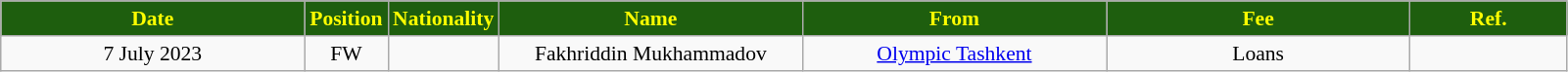<table class="wikitable" style="text-align:center; font-size:90%; ">
<tr>
<th style="background:#1e5e0e; color:yellow; width:200px;">Date</th>
<th style="background:#1e5e0e; color:yellow; width:50px;">Position</th>
<th style="background:#1e5e0e; color:yellow; width:50px;">Nationality</th>
<th style="background:#1e5e0e; color:yellow; width:200px;">Name</th>
<th style="background:#1e5e0e; color:yellow; width:200px;">From</th>
<th style="background:#1e5e0e; color:yellow; width:200px;">Fee</th>
<th style="background:#1e5e0e; color:yellow; width:100px;">Ref.</th>
</tr>
<tr>
<td>7 July 2023</td>
<td>FW</td>
<td></td>
<td>Fakhriddin Mukhammadov</td>
<td><a href='#'>Olympic Tashkent</a></td>
<td>Loans</td>
<td></td>
</tr>
</table>
